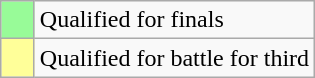<table class="wikitable">
<tr>
<td width=15px bgcolor="#98fb98"></td>
<td>Qualified for finals</td>
</tr>
<tr>
<td bgcolor="#FFFF99"></td>
<td>Qualified for battle for third</td>
</tr>
</table>
